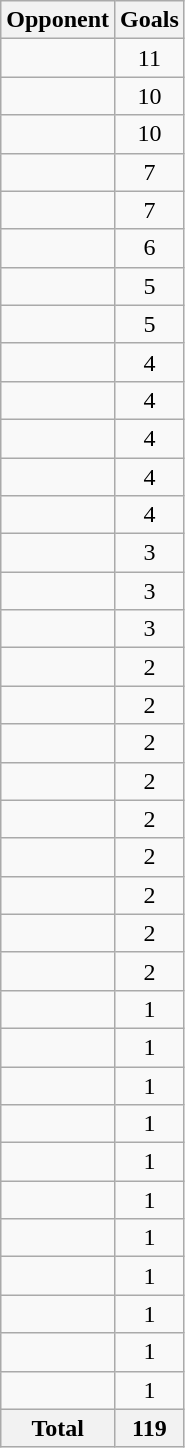<table class="wikitable sortable" style="text-align:center">
<tr>
<th scope="col">Opponent</th>
<th scope="col">Goals</th>
</tr>
<tr>
<td style="text-align:left"></td>
<td>11</td>
</tr>
<tr>
<td style="text-align:left"></td>
<td>10</td>
</tr>
<tr>
<td style="text-align:left"></td>
<td>10</td>
</tr>
<tr>
<td style="text-align:left"></td>
<td>7</td>
</tr>
<tr>
<td style="text-align:left"></td>
<td>7</td>
</tr>
<tr>
<td style="text-align:left"></td>
<td>6</td>
</tr>
<tr>
<td style="text-align:left"></td>
<td>5</td>
</tr>
<tr>
<td style="text-align:left"></td>
<td>5</td>
</tr>
<tr>
<td style="text-align:left"></td>
<td>4</td>
</tr>
<tr>
<td style="text-align:left"></td>
<td>4</td>
</tr>
<tr>
<td style="text-align:left"></td>
<td>4</td>
</tr>
<tr>
<td style="text-align:left"></td>
<td>4</td>
</tr>
<tr>
<td style="text-align:left"></td>
<td>4</td>
</tr>
<tr>
<td style="text-align:left"></td>
<td>3</td>
</tr>
<tr>
<td style="text-align:left"></td>
<td>3</td>
</tr>
<tr>
<td style="text-align:left"></td>
<td>3</td>
</tr>
<tr>
<td style="text-align:left"></td>
<td>2</td>
</tr>
<tr>
<td style="text-align:left"></td>
<td>2</td>
</tr>
<tr>
<td style="text-align:left"></td>
<td>2</td>
</tr>
<tr>
<td style="text-align:left"></td>
<td>2</td>
</tr>
<tr>
<td style="text-align:left"></td>
<td>2</td>
</tr>
<tr>
<td style="text-align:left"></td>
<td>2</td>
</tr>
<tr>
<td style="text-align:left"></td>
<td>2</td>
</tr>
<tr>
<td style="text-align:left"></td>
<td>2</td>
</tr>
<tr>
<td style="text-align:left"></td>
<td>2</td>
</tr>
<tr>
<td style="text-align:left"></td>
<td>1</td>
</tr>
<tr>
<td style="text-align:left"></td>
<td>1</td>
</tr>
<tr>
<td style="text-align:left"></td>
<td>1</td>
</tr>
<tr>
<td style="text-align:left"></td>
<td>1</td>
</tr>
<tr>
<td style="text-align:left"></td>
<td>1</td>
</tr>
<tr>
<td style="text-align:left"></td>
<td>1</td>
</tr>
<tr>
<td style="text-align:left"></td>
<td>1</td>
</tr>
<tr>
<td style="text-align:left"></td>
<td>1</td>
</tr>
<tr>
<td style="text-align:left"></td>
<td>1</td>
</tr>
<tr>
<td style="text-align:left"></td>
<td>1</td>
</tr>
<tr>
<td style="text-align:left"></td>
<td>1</td>
</tr>
<tr>
<th>Total</th>
<th>119</th>
</tr>
</table>
